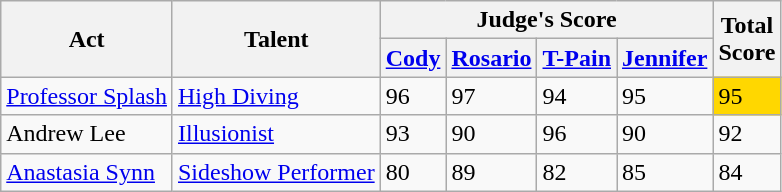<table class="wikitable">
<tr>
<th rowspan="2">Act</th>
<th rowspan="2">Talent</th>
<th colspan="4">Judge's Score</th>
<th rowspan="2">Total<br>Score</th>
</tr>
<tr>
<th><a href='#'>Cody</a></th>
<th><a href='#'>Rosario</a></th>
<th><a href='#'>T-Pain</a></th>
<th><a href='#'>Jennifer</a></th>
</tr>
<tr>
<td><a href='#'>Professor Splash</a></td>
<td><a href='#'>High Diving</a></td>
<td>96</td>
<td>97</td>
<td>94</td>
<td>95</td>
<td style="background:gold;">95</td>
</tr>
<tr>
<td>Andrew Lee</td>
<td><a href='#'>Illusionist</a></td>
<td>93</td>
<td>90</td>
<td>96</td>
<td>90</td>
<td>92</td>
</tr>
<tr>
<td><a href='#'>Anastasia Synn</a></td>
<td><a href='#'>Sideshow Performer</a></td>
<td>80</td>
<td>89</td>
<td>82</td>
<td>85</td>
<td>84</td>
</tr>
</table>
